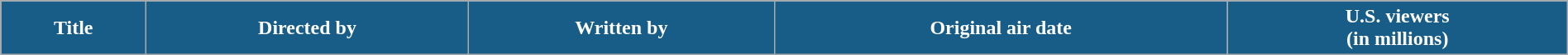<table class="wikitable plainrowheaders"  style="width:100%; margin-right:0;">
<tr>
<th ! style="background:#175D88; color:#fff; text-align:center;">Title</th>
<th ! style="background:#175D88; color:#fff; text-align:center;">Directed by</th>
<th ! style="background:#175D88; color:#fff; text-align:center;">Written by</th>
<th ! style="background:#175D88; color:#fff; text-align:center;">Original air date</th>
<th ! style="background:#175D88; color:#fff; text-align:center;">U.S. viewers<br> (in millions)<br></th>
</tr>
</table>
